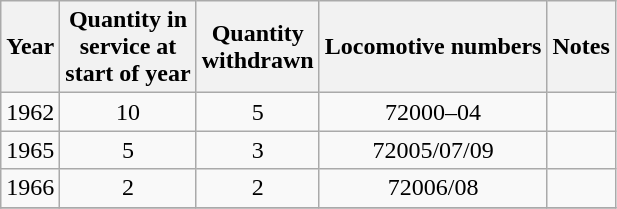<table class="wikitable" style=text-align:center>
<tr>
<th>Year</th>
<th>Quantity in<br>service at<br>start of year</th>
<th>Quantity<br>withdrawn</th>
<th>Locomotive numbers</th>
<th>Notes</th>
</tr>
<tr>
<td>1962</td>
<td>10</td>
<td>5</td>
<td>72000–04</td>
<td align=left></td>
</tr>
<tr>
<td>1965</td>
<td>5</td>
<td>3</td>
<td>72005/07/09</td>
<td align=left></td>
</tr>
<tr>
<td>1966</td>
<td>2</td>
<td>2</td>
<td>72006/08</td>
<td align=left></td>
</tr>
<tr>
</tr>
</table>
